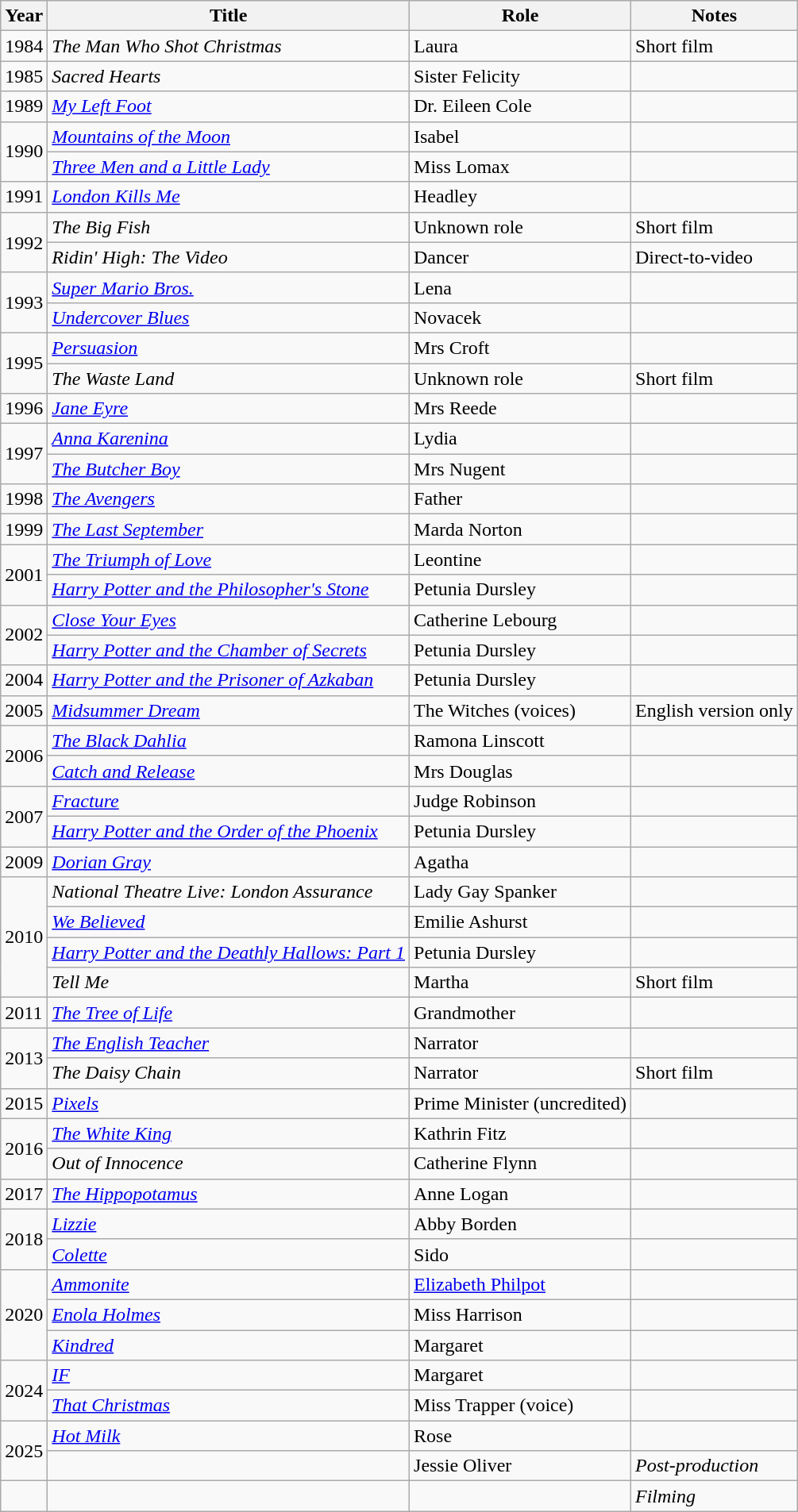<table class="wikitable sortable">
<tr>
<th>Year</th>
<th>Title</th>
<th>Role</th>
<th class="unsortable">Notes</th>
</tr>
<tr>
<td>1984</td>
<td><em>The Man Who Shot Christmas</em></td>
<td>Laura</td>
<td>Short film</td>
</tr>
<tr>
<td>1985</td>
<td><em>Sacred Hearts</em></td>
<td>Sister Felicity</td>
<td></td>
</tr>
<tr>
<td>1989</td>
<td><em><a href='#'>My Left Foot</a></em></td>
<td>Dr. Eileen Cole</td>
<td></td>
</tr>
<tr>
<td rowspan="2">1990</td>
<td><em><a href='#'>Mountains of the Moon</a></em></td>
<td>Isabel</td>
<td></td>
</tr>
<tr>
<td><em><a href='#'>Three Men and a Little Lady</a></em></td>
<td>Miss Lomax</td>
<td></td>
</tr>
<tr>
<td>1991</td>
<td><em><a href='#'>London Kills Me</a></em></td>
<td>Headley</td>
<td></td>
</tr>
<tr>
<td rowspan="2">1992</td>
<td><em>The Big Fish</em></td>
<td>Unknown role</td>
<td>Short film</td>
</tr>
<tr>
<td><em>Ridin' High: The Video</em></td>
<td>Dancer</td>
<td>Direct-to-video</td>
</tr>
<tr>
<td rowspan="2">1993</td>
<td><em><a href='#'>Super Mario Bros.</a></em></td>
<td>Lena</td>
<td></td>
</tr>
<tr>
<td><em><a href='#'>Undercover Blues</a></em></td>
<td>Novacek</td>
<td></td>
</tr>
<tr>
<td rowspan="2">1995</td>
<td><em><a href='#'>Persuasion</a></em></td>
<td>Mrs Croft</td>
<td></td>
</tr>
<tr>
<td><em>The Waste Land</em></td>
<td>Unknown role</td>
<td>Short film</td>
</tr>
<tr>
<td>1996</td>
<td><em><a href='#'>Jane Eyre</a></em></td>
<td>Mrs Reede</td>
<td></td>
</tr>
<tr>
<td rowspan="2">1997</td>
<td><em><a href='#'>Anna Karenina</a></em></td>
<td>Lydia</td>
<td></td>
</tr>
<tr>
<td><em><a href='#'>The Butcher Boy</a></em></td>
<td>Mrs Nugent</td>
<td></td>
</tr>
<tr>
<td>1998</td>
<td><em><a href='#'>The Avengers</a></em></td>
<td>Father</td>
<td></td>
</tr>
<tr>
<td>1999</td>
<td><em><a href='#'>The Last September</a></em></td>
<td>Marda Norton</td>
<td></td>
</tr>
<tr>
<td rowspan="2">2001</td>
<td><em><a href='#'>The Triumph of Love</a></em></td>
<td>Leontine</td>
<td></td>
</tr>
<tr>
<td><em><a href='#'>Harry Potter and the Philosopher's Stone</a></em></td>
<td>Petunia Dursley</td>
<td></td>
</tr>
<tr>
<td rowspan="2">2002</td>
<td><em><a href='#'>Close Your Eyes</a></em></td>
<td>Catherine Lebourg</td>
<td></td>
</tr>
<tr>
<td><em><a href='#'>Harry Potter and the Chamber of Secrets</a></em></td>
<td>Petunia Dursley</td>
<td></td>
</tr>
<tr>
<td>2004</td>
<td><em><a href='#'>Harry Potter and the Prisoner of Azkaban</a></em></td>
<td>Petunia Dursley</td>
<td></td>
</tr>
<tr>
<td>2005</td>
<td><em><a href='#'>Midsummer Dream</a></em></td>
<td>The Witches (voices)</td>
<td>English version only</td>
</tr>
<tr>
<td rowspan="2">2006</td>
<td><em><a href='#'>The Black Dahlia</a></em></td>
<td>Ramona Linscott</td>
<td></td>
</tr>
<tr>
<td><em><a href='#'>Catch and Release</a></em></td>
<td>Mrs Douglas</td>
<td></td>
</tr>
<tr>
<td rowspan="2">2007</td>
<td><em><a href='#'>Fracture</a></em></td>
<td>Judge Robinson</td>
<td></td>
</tr>
<tr>
<td><em><a href='#'>Harry Potter and the Order of the Phoenix</a></em></td>
<td>Petunia Dursley</td>
<td></td>
</tr>
<tr>
<td>2009</td>
<td><em><a href='#'>Dorian Gray</a></em></td>
<td>Agatha</td>
<td></td>
</tr>
<tr>
<td rowspan="4">2010</td>
<td><em>National Theatre Live: London Assurance</em></td>
<td>Lady Gay Spanker</td>
<td></td>
</tr>
<tr>
<td><em><a href='#'>We Believed</a></em></td>
<td>Emilie Ashurst</td>
<td></td>
</tr>
<tr>
<td><em><a href='#'>Harry Potter and the Deathly Hallows: Part 1</a></em></td>
<td>Petunia Dursley</td>
<td></td>
</tr>
<tr>
<td><em>Tell Me</em></td>
<td>Martha</td>
<td>Short film</td>
</tr>
<tr>
<td>2011</td>
<td><em><a href='#'>The Tree of Life</a></em></td>
<td>Grandmother</td>
<td></td>
</tr>
<tr>
<td rowspan="2">2013</td>
<td><em><a href='#'>The English Teacher</a></em></td>
<td>Narrator</td>
<td></td>
</tr>
<tr>
<td><em>The Daisy Chain</em></td>
<td>Narrator</td>
<td>Short film</td>
</tr>
<tr>
<td>2015</td>
<td><em><a href='#'>Pixels</a></em></td>
<td>Prime Minister (uncredited)</td>
<td></td>
</tr>
<tr>
<td rowspan="2">2016</td>
<td><em><a href='#'>The White King</a></em></td>
<td>Kathrin Fitz</td>
<td></td>
</tr>
<tr>
<td><em>Out of Innocence</em></td>
<td>Catherine Flynn</td>
<td></td>
</tr>
<tr>
<td>2017</td>
<td><em><a href='#'>The Hippopotamus</a></em></td>
<td>Anne Logan</td>
<td></td>
</tr>
<tr>
<td rowspan="2">2018</td>
<td><em><a href='#'>Lizzie</a></em></td>
<td>Abby Borden</td>
<td></td>
</tr>
<tr>
<td><em><a href='#'>Colette</a></em></td>
<td>Sido</td>
<td></td>
</tr>
<tr>
<td rowspan="3">2020</td>
<td><em><a href='#'>Ammonite</a></em></td>
<td><a href='#'>Elizabeth Philpot</a></td>
<td></td>
</tr>
<tr>
<td><em><a href='#'>Enola Holmes</a></em></td>
<td>Miss Harrison</td>
<td></td>
</tr>
<tr>
<td><em><a href='#'>Kindred</a></em></td>
<td>Margaret</td>
<td></td>
</tr>
<tr>
<td rowspan=2>2024</td>
<td><em><a href='#'>IF</a></em></td>
<td>Margaret</td>
<td></td>
</tr>
<tr>
<td><em><a href='#'>That Christmas</a></em></td>
<td>Miss Trapper (voice)</td>
<td></td>
</tr>
<tr>
<td rowspan=2>2025</td>
<td><em><a href='#'>Hot Milk</a></em></td>
<td>Rose</td>
<td></td>
</tr>
<tr>
<td></td>
<td>Jessie Oliver</td>
<td><em>Post-production</em></td>
</tr>
<tr>
<td></td>
<td></td>
<td></td>
<td><em>Filming</em></td>
</tr>
</table>
